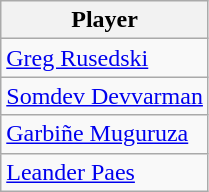<table class="wikitable">
<tr>
<th>Player</th>
</tr>
<tr>
<td> <a href='#'>Greg Rusedski</a></td>
</tr>
<tr>
<td> <a href='#'>Somdev Devvarman</a></td>
</tr>
<tr>
<td> <a href='#'>Garbiñe Muguruza</a></td>
</tr>
<tr>
<td> <a href='#'>Leander Paes</a></td>
</tr>
</table>
